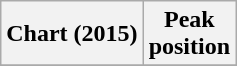<table class="wikitable sortable plainrowheaders" style="text-align:center">
<tr>
<th scope="col">Chart (2015)</th>
<th scope="col">Peak<br>position</th>
</tr>
<tr>
</tr>
</table>
